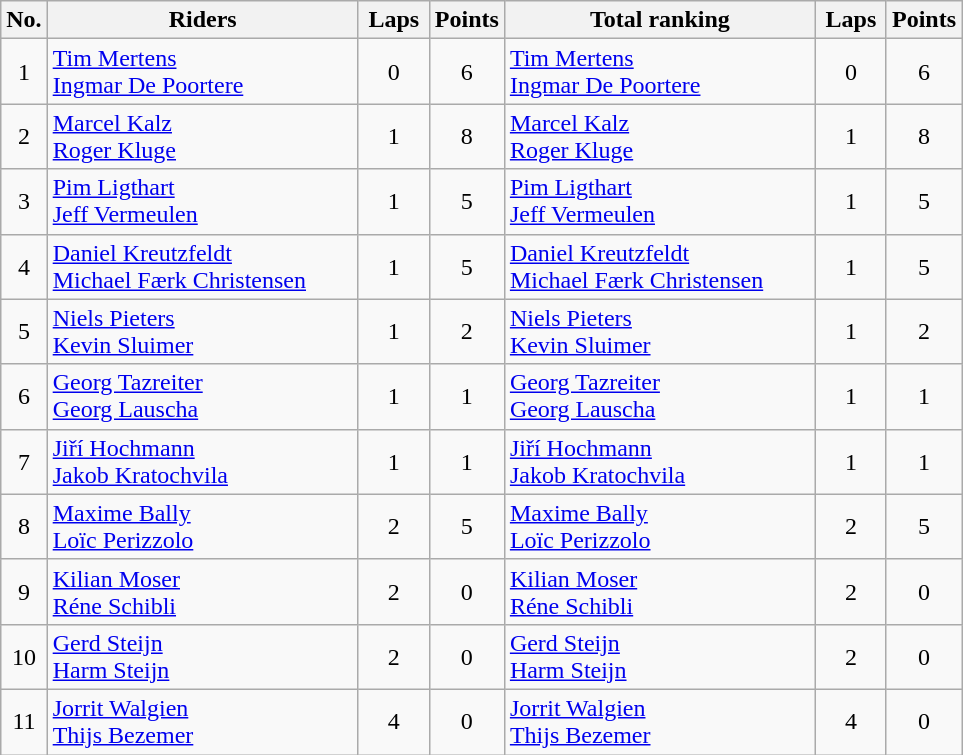<table class="wikitable">
<tr>
<th width="20px">No.</th>
<th width="200px">Riders</th>
<th width="40px">Laps</th>
<th width="40px">Points</th>
<th width="200px">Total ranking</th>
<th width="40px">Laps</th>
<th width="40px">Points</th>
</tr>
<tr align=center>
<td>1</td>
<td align=left> <a href='#'>Tim Mertens</a><br>  <a href='#'>Ingmar De Poortere</a></td>
<td>0</td>
<td>6</td>
<td align=left> <a href='#'>Tim Mertens</a><br>  <a href='#'>Ingmar De Poortere</a></td>
<td>0</td>
<td>6</td>
</tr>
<tr align=center>
<td>2</td>
<td align=left> <a href='#'>Marcel Kalz</a><br>  <a href='#'>Roger Kluge</a></td>
<td>1</td>
<td>8</td>
<td align=left> <a href='#'>Marcel Kalz</a><br>  <a href='#'>Roger Kluge</a></td>
<td>1</td>
<td>8</td>
</tr>
<tr align=center>
<td>3</td>
<td align=left> <a href='#'>Pim Ligthart</a><br>  <a href='#'>Jeff Vermeulen</a></td>
<td>1</td>
<td>5</td>
<td align=left> <a href='#'>Pim Ligthart</a><br>  <a href='#'>Jeff Vermeulen</a></td>
<td>1</td>
<td>5</td>
</tr>
<tr align=center>
<td>4</td>
<td align=left> <a href='#'>Daniel Kreutzfeldt</a><br>  <a href='#'>Michael Færk Christensen</a></td>
<td>1</td>
<td>5</td>
<td align=left> <a href='#'>Daniel Kreutzfeldt</a><br>  <a href='#'>Michael Færk Christensen</a></td>
<td>1</td>
<td>5</td>
</tr>
<tr align=center>
<td>5</td>
<td align=left> <a href='#'>Niels Pieters</a><br>  <a href='#'>Kevin Sluimer</a></td>
<td>1</td>
<td>2</td>
<td align=left> <a href='#'>Niels Pieters</a><br>  <a href='#'>Kevin Sluimer</a></td>
<td>1</td>
<td>2</td>
</tr>
<tr align=center>
<td>6</td>
<td align=left> <a href='#'>Georg Tazreiter</a><br>  <a href='#'>Georg Lauscha</a></td>
<td>1</td>
<td>1</td>
<td align=left> <a href='#'>Georg Tazreiter</a><br>  <a href='#'>Georg Lauscha</a></td>
<td>1</td>
<td>1</td>
</tr>
<tr align=center>
<td>7</td>
<td align=left> <a href='#'>Jiří Hochmann</a><br>  <a href='#'>Jakob Kratochvila</a></td>
<td>1</td>
<td>1</td>
<td align=left> <a href='#'>Jiří Hochmann</a><br>  <a href='#'>Jakob Kratochvila</a></td>
<td>1</td>
<td>1</td>
</tr>
<tr align=center>
<td>8</td>
<td align=left> <a href='#'>Maxime Bally</a><br>  <a href='#'>Loïc Perizzolo</a></td>
<td>2</td>
<td>5</td>
<td align=left> <a href='#'>Maxime Bally</a><br>  <a href='#'>Loïc Perizzolo</a></td>
<td>2</td>
<td>5</td>
</tr>
<tr align=center>
<td>9</td>
<td align=left> <a href='#'>Kilian Moser</a><br>  <a href='#'>Réne Schibli</a></td>
<td>2</td>
<td>0</td>
<td align=left> <a href='#'>Kilian Moser</a><br>  <a href='#'>Réne Schibli</a></td>
<td>2</td>
<td>0</td>
</tr>
<tr align=center>
<td>10</td>
<td align=left> <a href='#'>Gerd Steijn</a><br>  <a href='#'>Harm Steijn</a></td>
<td>2</td>
<td>0</td>
<td align=left> <a href='#'>Gerd Steijn</a><br>  <a href='#'>Harm Steijn</a></td>
<td>2</td>
<td>0</td>
</tr>
<tr align=center>
<td>11</td>
<td align=left> <a href='#'>Jorrit Walgien</a><br>  <a href='#'>Thijs Bezemer</a></td>
<td>4</td>
<td>0</td>
<td align=left> <a href='#'>Jorrit Walgien</a><br>  <a href='#'>Thijs Bezemer</a></td>
<td>4</td>
<td>0</td>
</tr>
</table>
